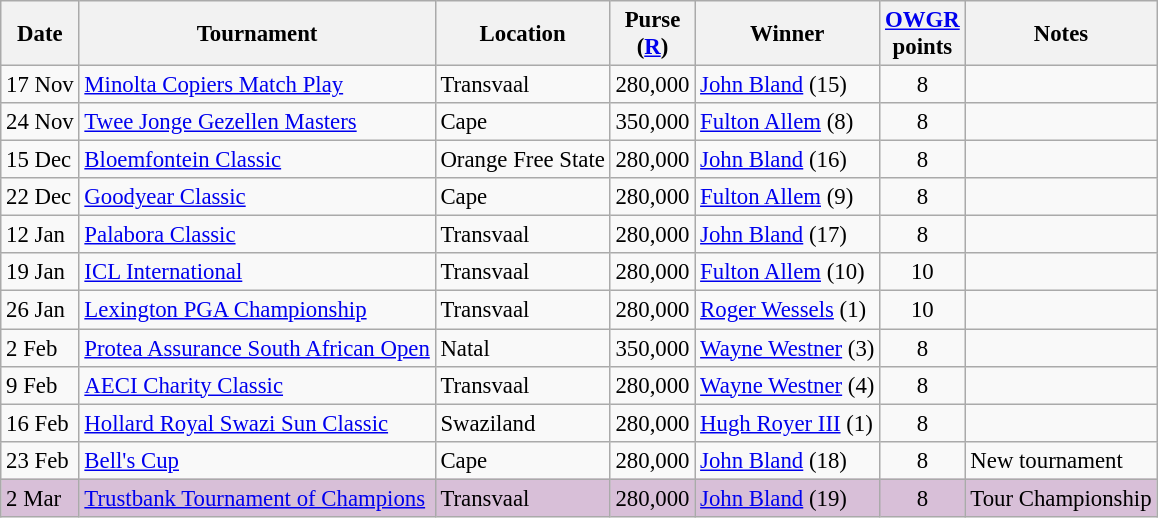<table class="wikitable" style="font-size:95%">
<tr>
<th>Date</th>
<th>Tournament</th>
<th>Location</th>
<th>Purse<br>(<a href='#'>R</a>)</th>
<th>Winner</th>
<th><a href='#'>OWGR</a><br>points</th>
<th>Notes</th>
</tr>
<tr>
<td>17 Nov</td>
<td><a href='#'>Minolta Copiers Match Play</a></td>
<td>Transvaal</td>
<td align=right>280,000</td>
<td> <a href='#'>John Bland</a> (15)</td>
<td align=center>8</td>
<td></td>
</tr>
<tr>
<td>24 Nov</td>
<td><a href='#'>Twee Jonge Gezellen Masters</a></td>
<td>Cape</td>
<td align=right>350,000</td>
<td> <a href='#'>Fulton Allem</a> (8)</td>
<td align=center>8</td>
<td></td>
</tr>
<tr>
<td>15 Dec</td>
<td><a href='#'>Bloemfontein Classic</a></td>
<td>Orange Free State</td>
<td align=right>280,000</td>
<td> <a href='#'>John Bland</a> (16)</td>
<td align=center>8</td>
<td></td>
</tr>
<tr>
<td>22 Dec</td>
<td><a href='#'>Goodyear Classic</a></td>
<td>Cape</td>
<td align=right>280,000</td>
<td> <a href='#'>Fulton Allem</a> (9)</td>
<td align=center>8</td>
<td></td>
</tr>
<tr>
<td>12 Jan</td>
<td><a href='#'>Palabora Classic</a></td>
<td>Transvaal</td>
<td align=right>280,000</td>
<td> <a href='#'>John Bland</a> (17)</td>
<td align=center>8</td>
<td></td>
</tr>
<tr>
<td>19 Jan</td>
<td><a href='#'>ICL International</a></td>
<td>Transvaal</td>
<td align=right>280,000</td>
<td> <a href='#'>Fulton Allem</a> (10)</td>
<td align=center>10</td>
<td></td>
</tr>
<tr>
<td>26 Jan</td>
<td><a href='#'>Lexington PGA Championship</a></td>
<td>Transvaal</td>
<td align=right>280,000</td>
<td> <a href='#'>Roger Wessels</a> (1)</td>
<td align=center>10</td>
<td></td>
</tr>
<tr>
<td>2 Feb</td>
<td><a href='#'>Protea Assurance South African Open</a></td>
<td>Natal</td>
<td align=right>350,000</td>
<td> <a href='#'>Wayne Westner</a> (3)</td>
<td align=center>8</td>
<td></td>
</tr>
<tr>
<td>9 Feb</td>
<td><a href='#'>AECI Charity Classic</a></td>
<td>Transvaal</td>
<td align=right>280,000</td>
<td> <a href='#'>Wayne Westner</a> (4)</td>
<td align=center>8</td>
<td></td>
</tr>
<tr>
<td>16 Feb</td>
<td><a href='#'>Hollard Royal Swazi Sun Classic</a></td>
<td>Swaziland</td>
<td align=right>280,000</td>
<td> <a href='#'>Hugh Royer III</a> (1)</td>
<td align=center>8</td>
<td></td>
</tr>
<tr>
<td>23 Feb</td>
<td><a href='#'>Bell's Cup</a></td>
<td>Cape</td>
<td align=right>280,000</td>
<td> <a href='#'>John Bland</a> (18)</td>
<td align=center>8</td>
<td>New tournament</td>
</tr>
<tr style="background:thistle;">
<td>2 Mar</td>
<td><a href='#'>Trustbank Tournament of Champions</a></td>
<td>Transvaal</td>
<td align=right>280,000</td>
<td> <a href='#'>John Bland</a> (19)</td>
<td align=center>8</td>
<td>Tour Championship</td>
</tr>
</table>
